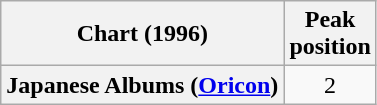<table class="wikitable plainrowheaders" style="text-align:center">
<tr>
<th scope="col">Chart (1996)</th>
<th scope="col">Peak<br> position</th>
</tr>
<tr>
<th scope="row">Japanese Albums (<a href='#'>Oricon</a>)</th>
<td>2</td>
</tr>
</table>
